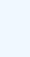<table border="0" cellpadding="10" cellspacing="10">
<tr>
<td style="background:#f0f8ff"><br></td>
</tr>
<tr>
</tr>
</table>
